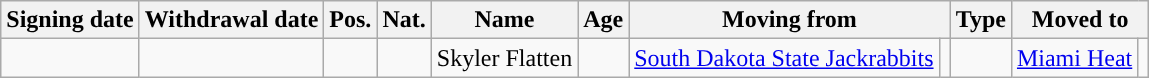<table class="wikitable sortable">
<tr>
<th>Signing date</th>
<th>Withdrawal date</th>
<th>Pos.</th>
<th>Nat.</th>
<th>Name</th>
<th>Age</th>
<th colspan=2>Moving from</th>
<th>Type</th>
<th colspan=2>Moved to</th>
</tr>
<tr>
<td></td>
<td></td>
<td></td>
<td></td>
<td>Skyler Flatten</td>
<td></td>
<td><a href='#'>South Dakota State Jackrabbits</a></td>
<td></td>
<td></td>
<td><a href='#'>Miami Heat</a></td>
<td></td>
</tr>
</table>
